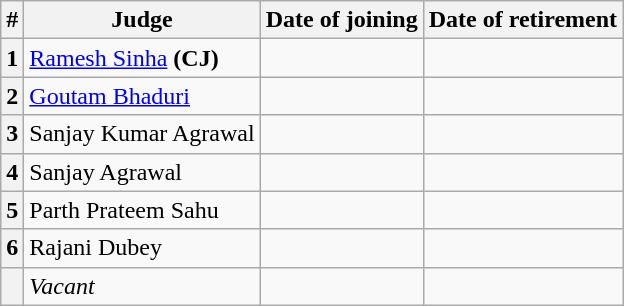<table class="wikitable sortable">
<tr>
<th>#</th>
<th>Judge</th>
<th>Date of joining</th>
<th>Date of retirement</th>
</tr>
<tr>
<th>1</th>
<td><a href='#'>Ramesh Sinha</a> <strong>(CJ)</strong></td>
<td></td>
<td></td>
</tr>
<tr>
<th>2</th>
<td><a href='#'>Goutam Bhaduri</a></td>
<td></td>
<td></td>
</tr>
<tr>
<th>3</th>
<td>Sanjay Kumar Agrawal</td>
<td></td>
<td></td>
</tr>
<tr>
<th>4</th>
<td>Sanjay Agrawal</td>
<td></td>
<td></td>
</tr>
<tr>
<th>5</th>
<td>Parth Prateem Sahu</td>
<td></td>
<td></td>
</tr>
<tr>
<th>6</th>
<td>Rajani Dubey</td>
<td></td>
<td></td>
</tr>
<tr>
<th></th>
<td><em>Vacant</em></td>
<td></td>
<td></td>
</tr>
</table>
